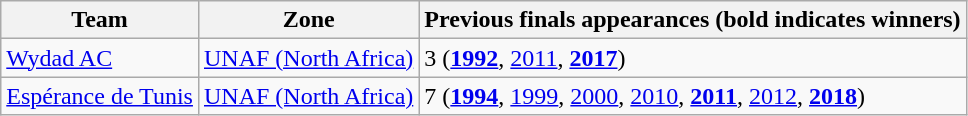<table class="wikitable">
<tr>
<th>Team</th>
<th>Zone</th>
<th>Previous finals appearances (bold indicates winners)</th>
</tr>
<tr>
<td> <a href='#'>Wydad AC</a></td>
<td><a href='#'>UNAF (North Africa)</a></td>
<td>3 (<strong><a href='#'>1992</a></strong>, <a href='#'>2011</a>, <strong><a href='#'>2017</a></strong>)</td>
</tr>
<tr>
<td> <a href='#'>Espérance de Tunis</a></td>
<td><a href='#'>UNAF (North Africa)</a></td>
<td>7 (<strong><a href='#'>1994</a></strong>, <a href='#'>1999</a>, <a href='#'>2000</a>, <a href='#'>2010</a>, <strong><a href='#'>2011</a></strong>, <a href='#'>2012</a>, <strong><a href='#'>2018</a></strong>)</td>
</tr>
</table>
